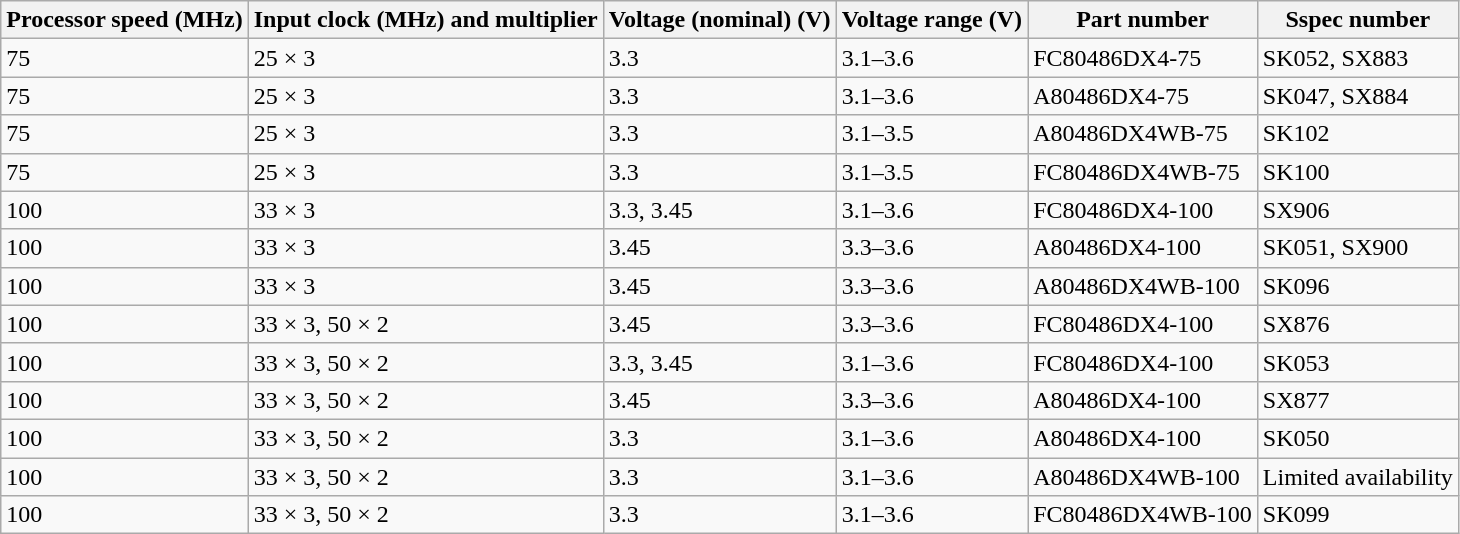<table class="wikitable">
<tr>
<th>Processor speed (MHz)</th>
<th>Input clock (MHz) and multiplier</th>
<th>Voltage (nominal) (V)</th>
<th>Voltage range (V)</th>
<th>Part number</th>
<th>Sspec number</th>
</tr>
<tr>
<td>75</td>
<td>25 × 3</td>
<td>3.3</td>
<td>3.1–3.6</td>
<td>FC80486DX4-75</td>
<td>SK052, SX883</td>
</tr>
<tr>
<td>75</td>
<td>25 × 3</td>
<td>3.3</td>
<td>3.1–3.6</td>
<td>A80486DX4-75</td>
<td>SK047, SX884</td>
</tr>
<tr>
<td>75</td>
<td>25 × 3</td>
<td>3.3</td>
<td>3.1–3.5</td>
<td>A80486DX4WB-75</td>
<td>SK102</td>
</tr>
<tr>
<td>75</td>
<td>25 × 3</td>
<td>3.3</td>
<td>3.1–3.5</td>
<td>FC80486DX4WB-75</td>
<td>SK100</td>
</tr>
<tr>
<td>100</td>
<td>33 × 3</td>
<td>3.3, 3.45</td>
<td>3.1–3.6</td>
<td>FC80486DX4-100</td>
<td>SX906</td>
</tr>
<tr>
<td>100</td>
<td>33 × 3</td>
<td>3.45</td>
<td>3.3–3.6</td>
<td>A80486DX4-100</td>
<td>SK051, SX900</td>
</tr>
<tr>
<td>100</td>
<td>33 × 3</td>
<td>3.45</td>
<td>3.3–3.6</td>
<td>A80486DX4WB-100</td>
<td>SK096</td>
</tr>
<tr>
<td>100</td>
<td>33 × 3, 50 × 2</td>
<td>3.45</td>
<td>3.3–3.6</td>
<td>FC80486DX4-100</td>
<td>SX876</td>
</tr>
<tr>
<td>100</td>
<td>33 × 3, 50 × 2</td>
<td>3.3, 3.45</td>
<td>3.1–3.6</td>
<td>FC80486DX4-100</td>
<td>SK053</td>
</tr>
<tr>
<td>100</td>
<td>33 × 3, 50 × 2</td>
<td>3.45</td>
<td>3.3–3.6</td>
<td>A80486DX4-100</td>
<td>SX877</td>
</tr>
<tr>
<td>100</td>
<td>33 × 3, 50 × 2</td>
<td>3.3</td>
<td>3.1–3.6</td>
<td>A80486DX4-100</td>
<td>SK050</td>
</tr>
<tr>
<td>100</td>
<td>33 × 3, 50 × 2</td>
<td>3.3</td>
<td>3.1–3.6</td>
<td>A80486DX4WB-100</td>
<td>Limited availability</td>
</tr>
<tr>
<td>100</td>
<td>33 × 3, 50 × 2</td>
<td>3.3</td>
<td>3.1–3.6</td>
<td>FC80486DX4WB-100</td>
<td>SK099</td>
</tr>
</table>
